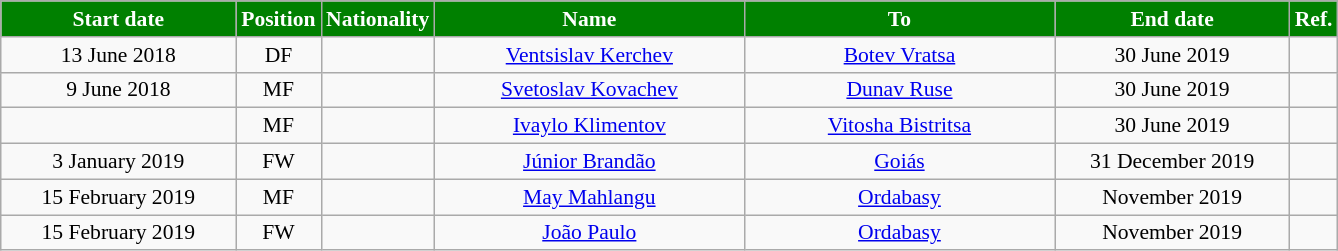<table class="wikitable"  style="text-align:center; font-size:90%; ">
<tr>
<th style="background:green; color:white; width:150px;">Start date</th>
<th style="background:green; color:white; width:50px;">Position</th>
<th style="background:green; color:white; width:50px;">Nationality</th>
<th style="background:green; color:white; width:200px;">Name</th>
<th style="background:green; color:white; width:200px;">To</th>
<th style="background:green; color:white; width:150px;">End date</th>
<th style="background:green; color:white; width:25px;">Ref.</th>
</tr>
<tr>
<td>13 June 2018</td>
<td>DF</td>
<td></td>
<td><a href='#'>Ventsislav Kerchev</a></td>
<td><a href='#'>Botev Vratsa</a></td>
<td>30 June 2019</td>
<td></td>
</tr>
<tr>
<td>9 June 2018</td>
<td>MF</td>
<td></td>
<td><a href='#'>Svetoslav Kovachev</a></td>
<td><a href='#'>Dunav Ruse</a></td>
<td>30 June 2019</td>
<td></td>
</tr>
<tr>
<td></td>
<td>MF</td>
<td></td>
<td><a href='#'>Ivaylo Klimentov</a></td>
<td><a href='#'>Vitosha Bistritsa</a></td>
<td>30 June 2019</td>
<td></td>
</tr>
<tr>
<td>3 January 2019</td>
<td>FW</td>
<td></td>
<td><a href='#'>Júnior Brandão</a></td>
<td><a href='#'>Goiás</a></td>
<td>31 December 2019</td>
<td></td>
</tr>
<tr>
<td>15 February 2019</td>
<td>MF</td>
<td></td>
<td><a href='#'>May Mahlangu</a></td>
<td><a href='#'>Ordabasy</a></td>
<td>November 2019</td>
<td></td>
</tr>
<tr>
<td>15 February 2019</td>
<td>FW</td>
<td></td>
<td><a href='#'>João Paulo</a></td>
<td><a href='#'>Ordabasy</a></td>
<td>November 2019</td>
<td></td>
</tr>
</table>
